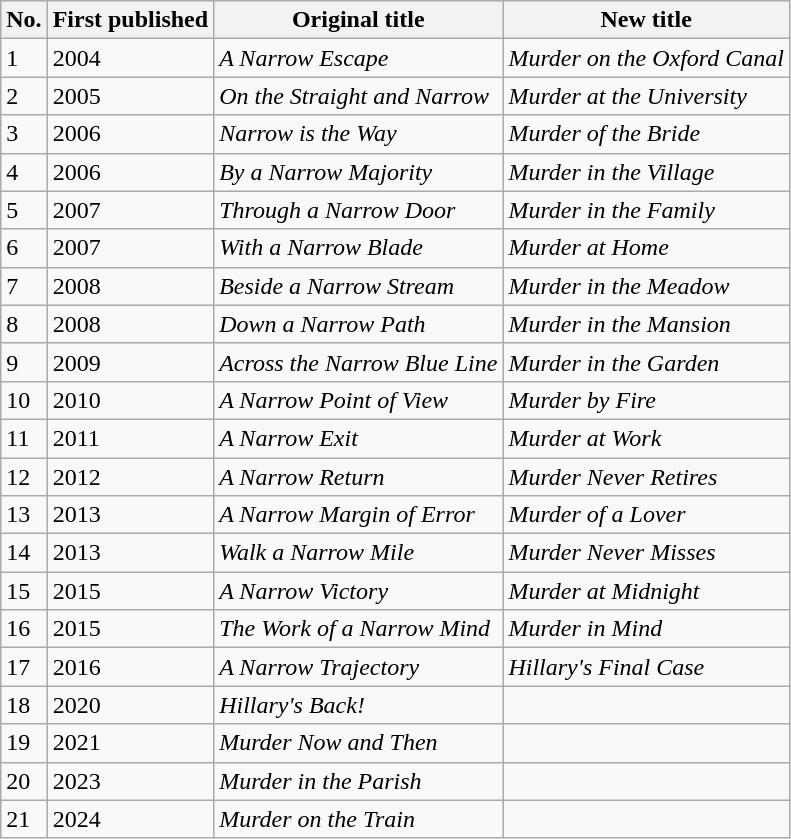<table class="wikitable">
<tr>
<th>No.</th>
<th>First published</th>
<th>Original title</th>
<th>New title</th>
</tr>
<tr>
<td>1</td>
<td>2004</td>
<td><em>A Narrow Escape</em></td>
<td><em>Murder on the Oxford Canal</em></td>
</tr>
<tr>
<td>2</td>
<td>2005</td>
<td><em>On the Straight and Narrow</em></td>
<td><em>Murder at the University</em></td>
</tr>
<tr>
<td>3</td>
<td>2006</td>
<td><em>Narrow is the Way</em></td>
<td><em>Murder of the Bride</em></td>
</tr>
<tr>
<td>4</td>
<td>2006</td>
<td><em>By a Narrow Majority</em></td>
<td><em>Murder in the Village</em></td>
</tr>
<tr>
<td>5</td>
<td>2007</td>
<td><em>Through a Narrow Door</em></td>
<td><em>Murder in the Family</em></td>
</tr>
<tr>
<td>6</td>
<td>2007</td>
<td><em>With a Narrow Blade</em></td>
<td><em>Murder at Home</em></td>
</tr>
<tr>
<td>7</td>
<td>2008</td>
<td><em>Beside a Narrow Stream</em></td>
<td><em>Murder in the Meadow</em></td>
</tr>
<tr>
<td>8</td>
<td>2008</td>
<td><em>Down a Narrow Path</em></td>
<td><em>Murder in the Mansion</em></td>
</tr>
<tr>
<td>9</td>
<td>2009</td>
<td><em>Across the Narrow Blue Line</em></td>
<td><em>Murder in the Garden</em></td>
</tr>
<tr>
<td>10</td>
<td>2010</td>
<td><em>A Narrow Point of View</em></td>
<td><em>Murder by Fire</em></td>
</tr>
<tr>
<td>11</td>
<td>2011</td>
<td><em>A Narrow Exit</em></td>
<td><em>Murder at Work</em></td>
</tr>
<tr>
<td>12</td>
<td>2012</td>
<td><em>A Narrow Return</em></td>
<td><em>Murder Never Retires</em></td>
</tr>
<tr>
<td>13</td>
<td>2013</td>
<td><em>A Narrow Margin of Error</em></td>
<td><em>Murder of a Lover</em></td>
</tr>
<tr>
<td>14</td>
<td>2013</td>
<td><em>Walk a Narrow Mile</em></td>
<td><em>Murder Never Misses</em></td>
</tr>
<tr>
<td>15</td>
<td>2015</td>
<td><em>A Narrow Victory</em></td>
<td><em>Murder at Midnight</em></td>
</tr>
<tr>
<td>16</td>
<td>2015</td>
<td><em>The Work of a Narrow Mind</em></td>
<td><em>Murder in Mind</em></td>
</tr>
<tr>
<td>17</td>
<td>2016</td>
<td><em>A Narrow Trajectory</em></td>
<td><em>Hillary's Final Case</em></td>
</tr>
<tr>
<td>18</td>
<td>2020</td>
<td><em>Hillary's Back!</em></td>
</tr>
<tr>
<td>19</td>
<td>2021</td>
<td><em>Murder Now and Then</em></td>
<td></td>
</tr>
<tr>
<td>20</td>
<td>2023</td>
<td><em>Murder in the Parish</em></td>
<td></td>
</tr>
<tr>
<td>21</td>
<td>2024</td>
<td><em>Murder on the Train</em></td>
<td></td>
</tr>
</table>
